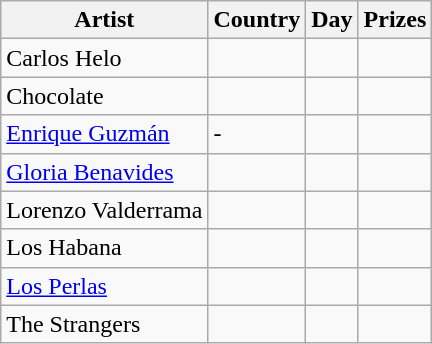<table class="wikitable">
<tr>
<th>Artist</th>
<th>Country</th>
<th>Day</th>
<th>Prizes</th>
</tr>
<tr>
<td>Carlos Helo</td>
<td></td>
<td></td>
<td></td>
</tr>
<tr>
<td>Chocolate</td>
<td></td>
<td></td>
<td></td>
</tr>
<tr>
<td><a href='#'>Enrique Guzmán</a></td>
<td>-</td>
<td></td>
<td></td>
</tr>
<tr>
<td><a href='#'>Gloria Benavides</a></td>
<td></td>
<td></td>
<td></td>
</tr>
<tr>
<td>Lorenzo Valderrama</td>
<td></td>
<td></td>
<td></td>
</tr>
<tr>
<td>Los Habana</td>
<td></td>
<td></td>
<td></td>
</tr>
<tr>
<td><a href='#'>Los Perlas</a></td>
<td></td>
<td></td>
<td></td>
</tr>
<tr>
<td>The Strangers</td>
<td></td>
<td></td>
<td></td>
</tr>
</table>
